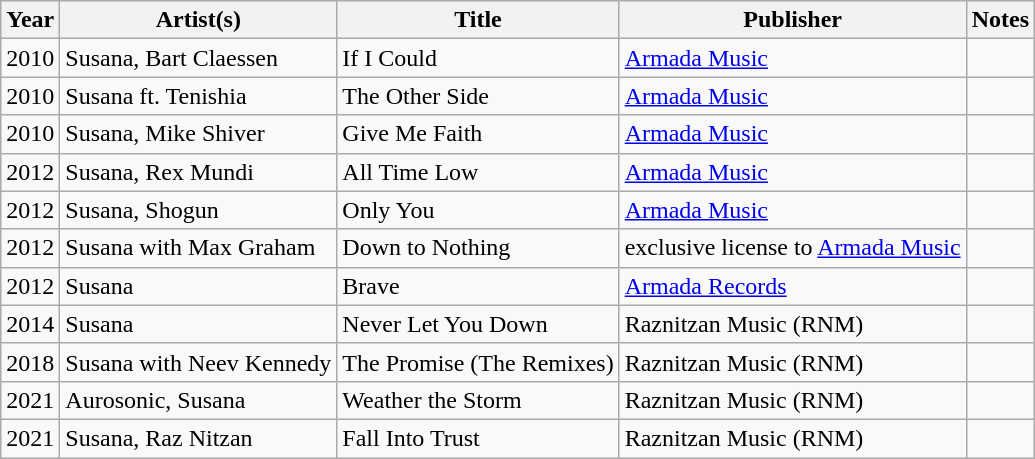<table class="wikitable sortable">
<tr>
<th>Year</th>
<th>Artist(s)</th>
<th>Title</th>
<th>Publisher</th>
<th class="unsortable">Notes</th>
</tr>
<tr>
<td>2010</td>
<td>Susana, Bart Claessen</td>
<td>If I Could</td>
<td><a href='#'>Armada Music</a></td>
<td></td>
</tr>
<tr>
<td>2010</td>
<td>Susana ft. Tenishia</td>
<td>The Other Side</td>
<td><a href='#'>Armada Music</a></td>
<td></td>
</tr>
<tr>
<td>2010</td>
<td>Susana, Mike Shiver</td>
<td>Give Me Faith</td>
<td><a href='#'>Armada Music</a></td>
<td></td>
</tr>
<tr>
<td>2012</td>
<td>Susana, Rex Mundi</td>
<td>All Time Low</td>
<td><a href='#'>Armada Music</a></td>
<td></td>
</tr>
<tr>
<td>2012</td>
<td>Susana, Shogun</td>
<td>Only You</td>
<td><a href='#'>Armada Music</a></td>
<td></td>
</tr>
<tr>
<td>2012</td>
<td>Susana with Max Graham</td>
<td>Down to Nothing</td>
<td>exclusive license to <a href='#'>Armada Music</a></td>
<td></td>
</tr>
<tr>
<td>2012</td>
<td>Susana</td>
<td>Brave</td>
<td><a href='#'>Armada Records</a></td>
<td></td>
</tr>
<tr>
<td>2014</td>
<td>Susana</td>
<td>Never Let You Down</td>
<td>Raznitzan Music (RNM)</td>
<td></td>
</tr>
<tr>
<td>2018</td>
<td>Susana with Neev Kennedy</td>
<td>The Promise (The Remixes)</td>
<td>Raznitzan Music (RNM)</td>
<td></td>
</tr>
<tr>
<td>2021</td>
<td>Aurosonic, Susana</td>
<td>Weather the Storm</td>
<td>Raznitzan Music (RNM)</td>
<td></td>
</tr>
<tr>
<td>2021</td>
<td>Susana, Raz Nitzan</td>
<td>Fall Into Trust</td>
<td>Raznitzan Music (RNM)</td>
<td></td>
</tr>
</table>
